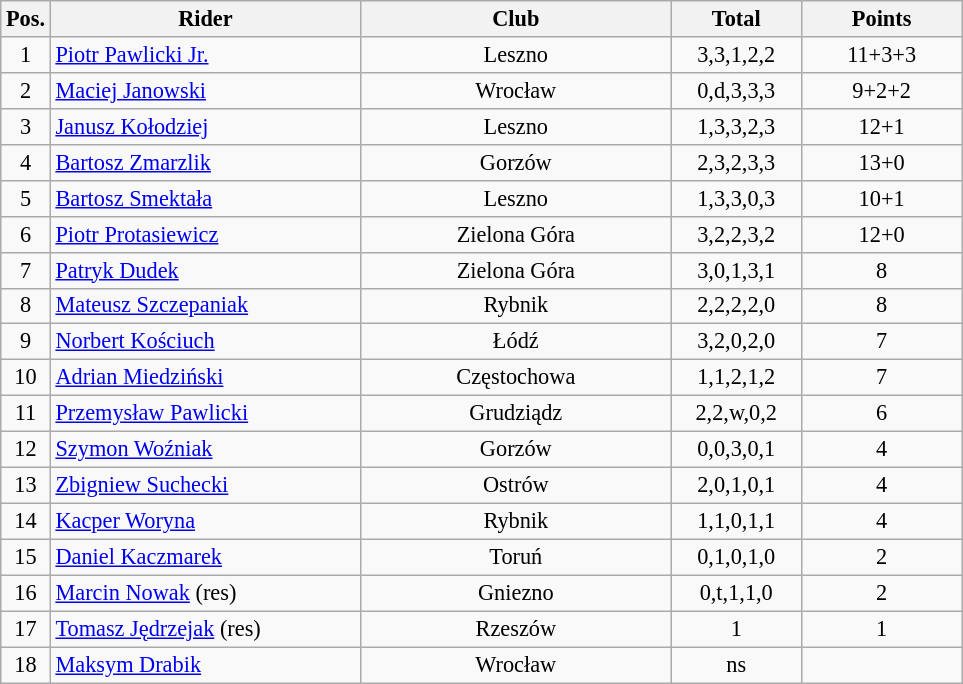<table class=wikitable style="font-size:93%;">
<tr>
<th width=25px>Pos.</th>
<th width=200px>Rider</th>
<th width=200px>Club</th>
<th width=80px>Total</th>
<th width=100px>Points</th>
</tr>
<tr align=center>
<td>1</td>
<td align=left><a href='#'>Piotr Pawlicki Jr.</a></td>
<td>Leszno</td>
<td>3,3,1,2,2</td>
<td>11+3+3</td>
</tr>
<tr align=center>
<td>2</td>
<td align=left><a href='#'>Maciej Janowski</a></td>
<td>Wrocław</td>
<td>0,d,3,3,3</td>
<td>9+2+2</td>
</tr>
<tr align=center>
<td>3</td>
<td align=left><a href='#'>Janusz Kołodziej</a></td>
<td>Leszno</td>
<td>1,3,3,2,3</td>
<td>12+1</td>
</tr>
<tr align=center>
<td>4</td>
<td align=left><a href='#'>Bartosz Zmarzlik</a></td>
<td>Gorzów</td>
<td>2,3,2,3,3</td>
<td>13+0</td>
</tr>
<tr align=center>
<td>5</td>
<td align=left><a href='#'>Bartosz Smektała</a></td>
<td>Leszno</td>
<td>1,3,3,0,3</td>
<td>10+1</td>
</tr>
<tr align=center>
<td>6</td>
<td align=left><a href='#'>Piotr Protasiewicz</a></td>
<td>Zielona Góra</td>
<td>3,2,2,3,2</td>
<td>12+0</td>
</tr>
<tr align=center>
<td>7</td>
<td align=left><a href='#'>Patryk Dudek</a></td>
<td>Zielona Góra</td>
<td>3,0,1,3,1</td>
<td>8</td>
</tr>
<tr align=center>
<td>8</td>
<td align=left><a href='#'>Mateusz Szczepaniak</a></td>
<td>Rybnik</td>
<td>2,2,2,2,0</td>
<td>8</td>
</tr>
<tr align=center>
<td>9</td>
<td align=left><a href='#'>Norbert Kościuch</a></td>
<td>Łódź</td>
<td>3,2,0,2,0</td>
<td>7</td>
</tr>
<tr align=center>
<td>10</td>
<td align=left><a href='#'>Adrian Miedziński</a></td>
<td>Częstochowa</td>
<td>1,1,2,1,2</td>
<td>7</td>
</tr>
<tr align=center>
<td>11</td>
<td align=left><a href='#'>Przemysław Pawlicki</a></td>
<td>Grudziądz</td>
<td>2,2,w,0,2</td>
<td>6</td>
</tr>
<tr align=center>
<td>12</td>
<td align=left><a href='#'>Szymon Woźniak</a></td>
<td>Gorzów</td>
<td>0,0,3,0,1</td>
<td>4</td>
</tr>
<tr align=center>
<td>13</td>
<td align=left><a href='#'>Zbigniew Suchecki</a></td>
<td>Ostrów</td>
<td>2,0,1,0,1</td>
<td>4</td>
</tr>
<tr align=center>
<td>14</td>
<td align=left><a href='#'>Kacper Woryna</a></td>
<td>Rybnik</td>
<td>1,1,0,1,1</td>
<td>4</td>
</tr>
<tr align=center>
<td>15</td>
<td align=left><a href='#'>Daniel Kaczmarek</a></td>
<td>Toruń</td>
<td>0,1,0,1,0</td>
<td>2</td>
</tr>
<tr align=center>
<td>16</td>
<td align=left><a href='#'>Marcin Nowak</a> (res)</td>
<td>Gniezno</td>
<td>0,t,1,1,0</td>
<td>2</td>
</tr>
<tr align=center>
<td>17</td>
<td align=left><a href='#'>Tomasz Jędrzejak</a> (res)</td>
<td>Rzeszów</td>
<td>1</td>
<td>1</td>
</tr>
<tr align=center>
<td>18</td>
<td align=left><a href='#'>Maksym Drabik</a></td>
<td>Wrocław</td>
<td>ns</td>
<td></td>
</tr>
</table>
